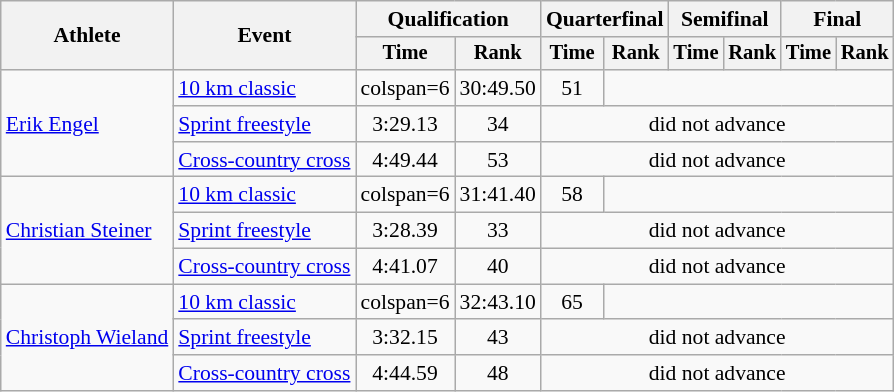<table class="wikitable" style="font-size:90%">
<tr>
<th rowspan="2">Athlete</th>
<th rowspan="2">Event</th>
<th colspan="2">Qualification</th>
<th colspan="2">Quarterfinal</th>
<th colspan="2">Semifinal</th>
<th colspan="2">Final</th>
</tr>
<tr style="font-size:95%">
<th>Time</th>
<th>Rank</th>
<th>Time</th>
<th>Rank</th>
<th>Time</th>
<th>Rank</th>
<th>Time</th>
<th>Rank</th>
</tr>
<tr align=center>
<td align=left rowspan=3><a href='#'>Erik Engel</a></td>
<td align=left><a href='#'>10 km classic</a></td>
<td>colspan=6 </td>
<td>30:49.50</td>
<td>51</td>
</tr>
<tr align=center>
<td align=left><a href='#'>Sprint freestyle</a></td>
<td>3:29.13</td>
<td>34</td>
<td colspan=6>did not advance</td>
</tr>
<tr align=center>
<td align=left><a href='#'>Cross-country cross</a></td>
<td>4:49.44</td>
<td>53</td>
<td colspan=6>did not advance</td>
</tr>
<tr align=center>
<td align=left rowspan=3><a href='#'>Christian Steiner</a></td>
<td align=left><a href='#'>10 km classic</a></td>
<td>colspan=6 </td>
<td>31:41.40</td>
<td>58</td>
</tr>
<tr align=center>
<td align=left><a href='#'>Sprint freestyle</a></td>
<td>3:28.39</td>
<td>33</td>
<td colspan=6>did not advance</td>
</tr>
<tr align=center>
<td align=left><a href='#'>Cross-country cross</a></td>
<td>4:41.07</td>
<td>40</td>
<td colspan=6>did not advance</td>
</tr>
<tr align=center>
<td align=left rowspan=3><a href='#'>Christoph Wieland</a></td>
<td align=left><a href='#'>10 km classic</a></td>
<td>colspan=6 </td>
<td>32:43.10</td>
<td>65</td>
</tr>
<tr align=center>
<td align=left><a href='#'>Sprint freestyle</a></td>
<td>3:32.15</td>
<td>43</td>
<td colspan=6>did not advance</td>
</tr>
<tr align=center>
<td align=left><a href='#'>Cross-country cross</a></td>
<td>4:44.59</td>
<td>48</td>
<td colspan=6>did not advance</td>
</tr>
</table>
